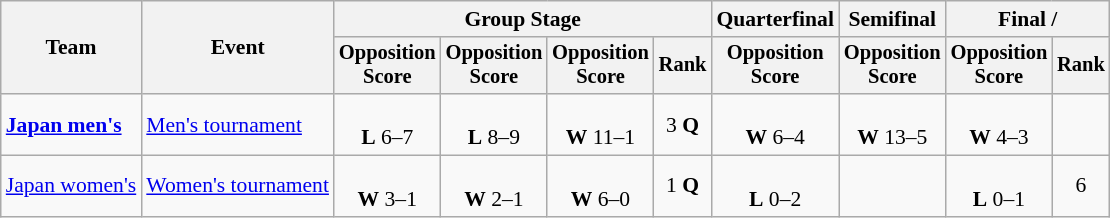<table class="wikitable" style="font-size:90%;text-align:center">
<tr>
<th rowspan="2">Team</th>
<th rowspan="2">Event</th>
<th colspan="4">Group Stage</th>
<th>Quarterfinal</th>
<th>Semifinal</th>
<th colspan="2">Final / </th>
</tr>
<tr style="font-size:95%">
<th>Opposition<br>Score</th>
<th>Opposition<br>Score</th>
<th>Opposition<br>Score</th>
<th>Rank</th>
<th>Opposition<br>Score</th>
<th>Opposition<br>Score</th>
<th>Opposition<br>Score</th>
<th>Rank</th>
</tr>
<tr>
<td align=left><strong><a href='#'>Japan men's</a></strong></td>
<td align=left><a href='#'>Men's tournament</a></td>
<td><br><strong>L</strong> 6–7</td>
<td><br><strong>L</strong> 8–9</td>
<td><br><strong>W</strong> 11–1</td>
<td>3 <strong>Q</strong></td>
<td><br><strong>W</strong> 6–4</td>
<td><br><strong>W</strong> 13–5</td>
<td><br><strong>W</strong> 4–3 </td>
<td></td>
</tr>
<tr>
<td align=left><a href='#'>Japan women's</a></td>
<td align=left><a href='#'>Women's tournament</a></td>
<td><br><strong>W</strong> 3–1</td>
<td><br><strong>W</strong> 2–1</td>
<td><br><strong>W</strong> 6–0</td>
<td>1 <strong>Q</strong></td>
<td><br><strong>L</strong> 0–2</td>
<td></td>
<td><br><strong>L</strong> 0–1</td>
<td>6</td>
</tr>
</table>
